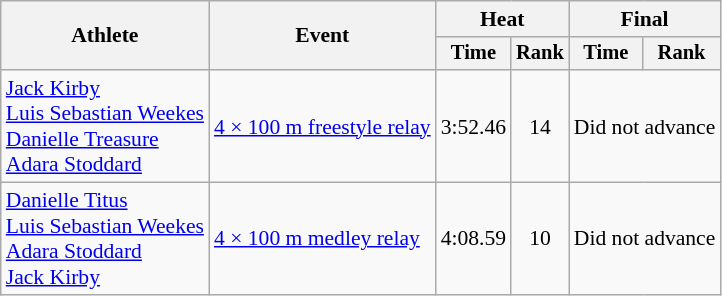<table class=wikitable style=font-size:90%>
<tr>
<th rowspan=2>Athlete</th>
<th rowspan=2>Event</th>
<th colspan=2>Heat</th>
<th colspan=2>Final</th>
</tr>
<tr style=font-size:95%>
<th>Time</th>
<th>Rank</th>
<th>Time</th>
<th>Rank</th>
</tr>
<tr align=center>
<td align=left><a href='#'>Jack Kirby</a><br><a href='#'>Luis Sebastian Weekes</a><br><a href='#'>Danielle Treasure</a><br><a href='#'>Adara Stoddard</a></td>
<td align=left><a href='#'>4 × 100 m freestyle relay</a></td>
<td>3:52.46</td>
<td>14</td>
<td colspan=2>Did not advance</td>
</tr>
<tr align=center>
<td align=left><a href='#'>Danielle Titus</a><br><a href='#'>Luis Sebastian Weekes</a><br><a href='#'>Adara Stoddard</a><br><a href='#'>Jack Kirby</a></td>
<td align=left><a href='#'>4 × 100 m medley relay</a></td>
<td>4:08.59</td>
<td>10</td>
<td colspan="2">Did not advance</td>
</tr>
</table>
